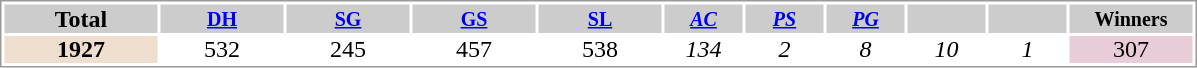<table style="border: 1px solid #999; background-color:#FFFFFF; line-height:16px; text-align:center">
<tr>
<th style="background-color: #ccc;" width="100">Total</th>
<th style="background-color: #ccc;" width="80"><small><a href='#'>DH</a></small></th>
<th style="background-color: #ccc;" width="80"><small><a href='#'>SG</a></small></th>
<th style="background-color: #ccc;" width="80"><small><a href='#'>GS</a></small></th>
<th style="background-color: #ccc;" width="80"><small><a href='#'>SL</a></small></th>
<th style="background-color: #ccc;" width="50"><small><em><a href='#'>AC</a></em></small></th>
<th style="background-color: #ccc;" width="50"><small><em><a href='#'>PS</a></em></small></th>
<th style="background-color: #ccc;" width="50"><small><em><a href='#'>PG</a></em></small></th>
<th style="background-color: #ccc;" width="50"><small><em></em></small></th>
<th style="background-color: #ccc;" width="50"><small><em></em></small></th>
<th style="background-color: #ccc;" width="80"><small>Winners</small></th>
</tr>
<tr>
<td bgcolor=#EFDECD><strong>1927</strong></td>
<td>532</td>
<td>245</td>
<td>457</td>
<td>538</td>
<td><em>134</em></td>
<td><em>2</em></td>
<td><em>8</em></td>
<td><em>10</em></td>
<td><em>1</em></td>
<td bgcolor=#E8CCD7>307</td>
</tr>
</table>
